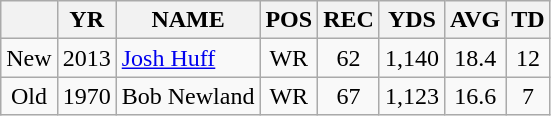<table class="wikitable">
<tr>
<th></th>
<th>YR</th>
<th>NAME</th>
<th>POS</th>
<th>REC</th>
<th>YDS</th>
<th>AVG</th>
<th>TD</th>
</tr>
<tr align=center>
<td>New</td>
<td>2013</td>
<td align=left><a href='#'>Josh Huff</a></td>
<td>WR</td>
<td>62</td>
<td>1,140</td>
<td>18.4</td>
<td>12</td>
</tr>
<tr align=center>
<td>Old</td>
<td>1970</td>
<td align=left>Bob Newland</td>
<td>WR</td>
<td>67</td>
<td>1,123</td>
<td>16.6</td>
<td>7</td>
</tr>
</table>
